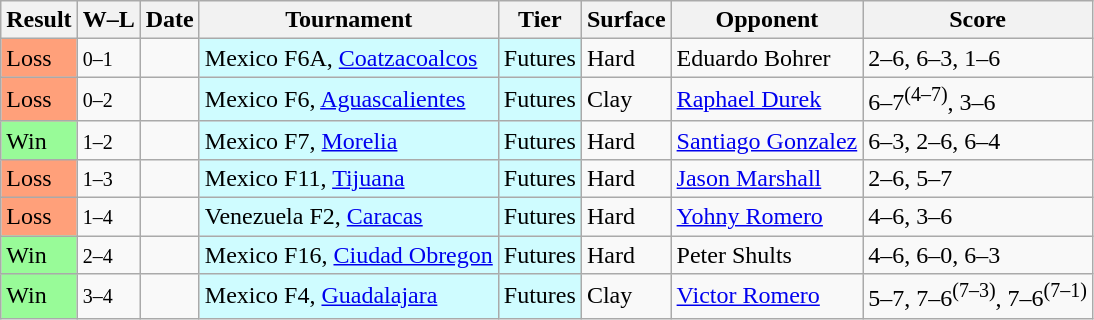<table class="sortable wikitable">
<tr>
<th>Result</th>
<th class="unsortable">W–L</th>
<th>Date</th>
<th>Tournament</th>
<th>Tier</th>
<th>Surface</th>
<th>Opponent</th>
<th class="unsortable">Score</th>
</tr>
<tr>
<td style="background:#ffa07a;">Loss</td>
<td><small>0–1</small></td>
<td></td>
<td style="background:#cffcff;">Mexico F6A, <a href='#'>Coatzacoalcos</a></td>
<td style="background:#cffcff;">Futures</td>
<td>Hard</td>
<td> Eduardo Bohrer</td>
<td>2–6, 6–3, 1–6</td>
</tr>
<tr>
<td style="background:#ffa07a;">Loss</td>
<td><small>0–2</small></td>
<td></td>
<td style="background:#cffcff;">Mexico F6, <a href='#'>Aguascalientes</a></td>
<td style="background:#cffcff;">Futures</td>
<td>Clay</td>
<td> <a href='#'>Raphael Durek</a></td>
<td>6–7<sup>(4–7)</sup>, 3–6</td>
</tr>
<tr>
<td style="background:#98fb98;">Win</td>
<td><small>1–2</small></td>
<td></td>
<td style="background:#cffcff;">Mexico F7, <a href='#'>Morelia</a></td>
<td style="background:#cffcff;">Futures</td>
<td>Hard</td>
<td> <a href='#'>Santiago Gonzalez</a></td>
<td>6–3, 2–6, 6–4</td>
</tr>
<tr>
<td style="background:#ffa07a;">Loss</td>
<td><small>1–3</small></td>
<td></td>
<td style="background:#cffcff;">Mexico F11, <a href='#'>Tijuana</a></td>
<td style="background:#cffcff;">Futures</td>
<td>Hard</td>
<td> <a href='#'>Jason Marshall</a></td>
<td>2–6, 5–7</td>
</tr>
<tr>
<td style="background:#ffa07a;">Loss</td>
<td><small>1–4</small></td>
<td></td>
<td style="background:#cffcff;">Venezuela F2, <a href='#'>Caracas</a></td>
<td style="background:#cffcff;">Futures</td>
<td>Hard</td>
<td> <a href='#'>Yohny Romero</a></td>
<td>4–6, 3–6</td>
</tr>
<tr>
<td style="background:#98fb98;">Win</td>
<td><small>2–4</small></td>
<td></td>
<td style="background:#cffcff;">Mexico F16, <a href='#'>Ciudad Obregon</a></td>
<td style="background:#cffcff;">Futures</td>
<td>Hard</td>
<td> Peter Shults</td>
<td>4–6, 6–0, 6–3</td>
</tr>
<tr>
<td style="background:#98fb98;">Win</td>
<td><small>3–4</small></td>
<td></td>
<td style="background:#cffcff;">Mexico F4, <a href='#'>Guadalajara</a></td>
<td style="background:#cffcff;">Futures</td>
<td>Clay</td>
<td> <a href='#'>Victor Romero</a></td>
<td>5–7, 7–6<sup>(7–3)</sup>, 7–6<sup>(7–1)</sup></td>
</tr>
</table>
